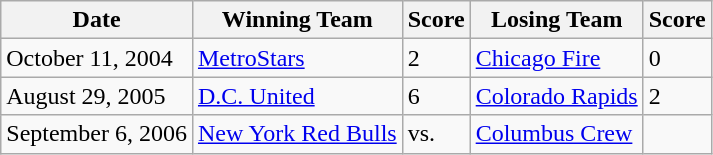<table class="wikitable">
<tr>
<th>Date</th>
<th>Winning Team</th>
<th>Score</th>
<th>Losing Team</th>
<th>Score</th>
</tr>
<tr>
<td>October 11, 2004</td>
<td><a href='#'>MetroStars</a></td>
<td>2</td>
<td><a href='#'>Chicago Fire</a></td>
<td>0</td>
</tr>
<tr>
<td>August 29, 2005</td>
<td><a href='#'>D.C. United</a></td>
<td>6</td>
<td><a href='#'>Colorado Rapids</a></td>
<td>2</td>
</tr>
<tr>
<td>September 6, 2006</td>
<td><a href='#'>New York Red Bulls</a></td>
<td>vs.</td>
<td><a href='#'>Columbus Crew</a></td>
<td></td>
</tr>
</table>
